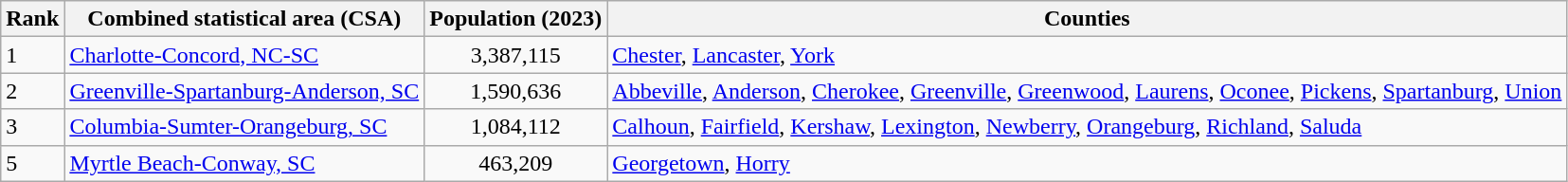<table class="wikitable">
<tr>
<th>Rank</th>
<th>Combined statistical area (CSA)</th>
<th>Population (2023)</th>
<th>Counties</th>
</tr>
<tr>
<td>1</td>
<td><a href='#'>Charlotte-Concord, NC-SC</a></td>
<td align="center">3,387,115</td>
<td><a href='#'>Chester</a>, <a href='#'>Lancaster</a>, <a href='#'>York</a></td>
</tr>
<tr>
<td>2</td>
<td><a href='#'>Greenville-Spartanburg-Anderson, SC</a></td>
<td align="center">1,590,636</td>
<td><a href='#'>Abbeville</a>, <a href='#'>Anderson</a>, <a href='#'>Cherokee</a>, <a href='#'>Greenville</a>, <a href='#'>Greenwood</a>, <a href='#'>Laurens</a>, <a href='#'>Oconee</a>, <a href='#'>Pickens</a>, <a href='#'>Spartanburg</a>, <a href='#'>Union</a></td>
</tr>
<tr>
<td>3</td>
<td><a href='#'>Columbia-Sumter-Orangeburg, SC</a></td>
<td align="center">1,084,112</td>
<td><a href='#'>Calhoun</a>, <a href='#'>Fairfield</a>, <a href='#'>Kershaw</a>, <a href='#'>Lexington</a>, <a href='#'>Newberry</a>, <a href='#'>Orangeburg</a>, <a href='#'>Richland</a>, <a href='#'>Saluda</a></td>
</tr>
<tr>
<td>5</td>
<td><a href='#'>Myrtle Beach-Conway, SC</a></td>
<td align="center">463,209</td>
<td><a href='#'>Georgetown</a>, <a href='#'>Horry</a></td>
</tr>
</table>
